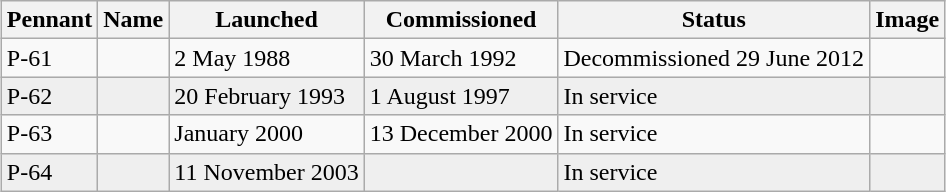<table class="wikitable" style="margin:1em auto;">
<tr>
<th>Pennant</th>
<th>Name</th>
<th>Launched</th>
<th>Commissioned</th>
<th>Status</th>
<th>Image</th>
</tr>
<tr>
<td>P-61</td>
<td></td>
<td>2 May 1988</td>
<td>30 March 1992</td>
<td>Decommissioned 29 June 2012</td>
<td></td>
</tr>
<tr bgcolor="#EFEFEF">
<td>P-62</td>
<td></td>
<td>20 February 1993</td>
<td>1 August 1997</td>
<td>In service</td>
<td></td>
</tr>
<tr>
<td>P-63</td>
<td></td>
<td>January 2000</td>
<td>13 December 2000</td>
<td>In service</td>
<td></td>
</tr>
<tr bgcolor="#EFEFEF">
<td>P-64</td>
<td></td>
<td>11 November 2003</td>
<td></td>
<td>In service</td>
<td></td>
</tr>
</table>
